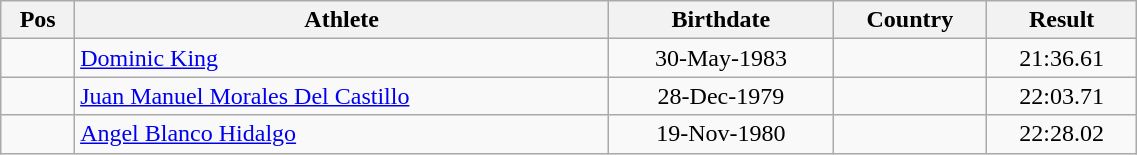<table class="wikitable"  style="text-align:center; width:60%;">
<tr>
<th>Pos</th>
<th>Athlete</th>
<th>Birthdate</th>
<th>Country</th>
<th>Result</th>
</tr>
<tr>
<td align=center></td>
<td align=left><a href='#'>Dominic King</a></td>
<td>30-May-1983</td>
<td align=left></td>
<td>21:36.61</td>
</tr>
<tr>
<td align=center></td>
<td align=left><a href='#'>Juan Manuel Morales Del Castillo</a></td>
<td>28-Dec-1979</td>
<td align=left></td>
<td>22:03.71</td>
</tr>
<tr>
<td align=center></td>
<td align=left><a href='#'>Angel Blanco Hidalgo</a></td>
<td>19-Nov-1980</td>
<td align=left></td>
<td>22:28.02</td>
</tr>
</table>
